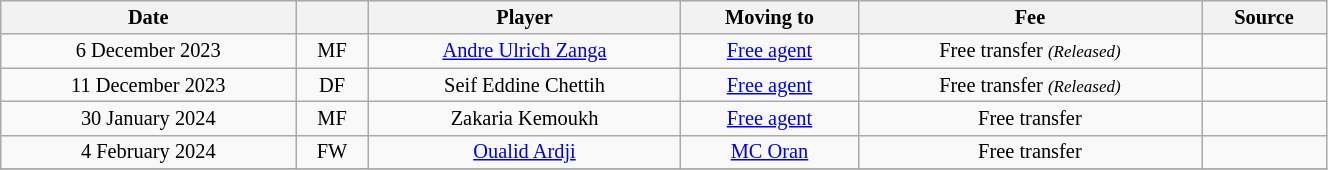<table class="wikitable sortable" style="width:70%; text-align:center; font-size:85%; text-align:centre;">
<tr>
<th>Date</th>
<th></th>
<th>Player</th>
<th>Moving to</th>
<th>Fee</th>
<th>Source</th>
</tr>
<tr>
<td>6 December 2023</td>
<td>MF</td>
<td> <a href='#'>Andre Ulrich Zanga</a></td>
<td><a href='#'>Free agent</a></td>
<td>Free transfer <small><em>(Released)</em></small></td>
<td></td>
</tr>
<tr>
<td>11 December 2023</td>
<td>DF</td>
<td> Seif Eddine Chettih</td>
<td><a href='#'>Free agent</a></td>
<td>Free transfer <small><em>(Released)</em></small></td>
<td></td>
</tr>
<tr>
<td>30 January 2024</td>
<td>MF</td>
<td> Zakaria Kemoukh</td>
<td><a href='#'>Free agent</a></td>
<td>Free transfer</td>
<td></td>
</tr>
<tr>
<td>4 February 2024</td>
<td>FW</td>
<td> <a href='#'>Oualid Ardji</a></td>
<td><a href='#'>MC Oran</a></td>
<td>Free transfer</td>
<td></td>
</tr>
<tr>
</tr>
</table>
